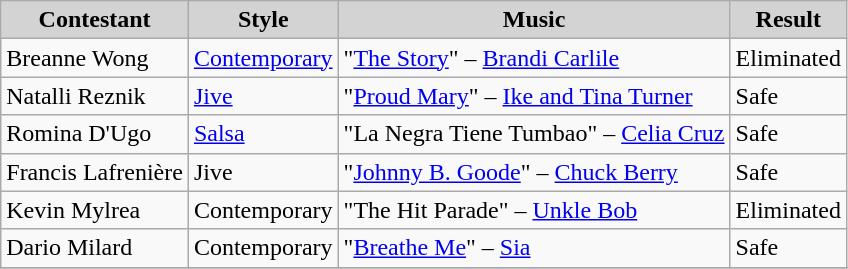<table class="wikitable">
<tr align="center" bgcolor="lightgrey">
<td><strong>Contestant</strong></td>
<td><strong>Style</strong></td>
<td><strong>Music</strong></td>
<td><strong>Result</strong></td>
</tr>
<tr>
<td>Breanne Wong</td>
<td><a href='#'>Contemporary</a></td>
<td>"<a href='#'>The Story</a>" – <a href='#'>Brandi Carlile</a></td>
<td>Eliminated</td>
</tr>
<tr>
<td>Natalli Reznik</td>
<td><a href='#'>Jive</a></td>
<td>"<a href='#'>Proud Mary</a>" – <a href='#'>Ike and Tina Turner</a></td>
<td>Safe</td>
</tr>
<tr>
<td>Romina D'Ugo</td>
<td><a href='#'>Salsa</a></td>
<td>"La Negra Tiene Tumbao" – <a href='#'>Celia Cruz</a></td>
<td>Safe</td>
</tr>
<tr>
<td>Francis Lafrenière</td>
<td>Jive</td>
<td>"<a href='#'>Johnny B. Goode</a>" – <a href='#'>Chuck Berry</a></td>
<td>Safe</td>
</tr>
<tr>
<td>Kevin Mylrea</td>
<td>Contemporary</td>
<td>"The Hit Parade" – <a href='#'>Unkle Bob</a></td>
<td>Eliminated</td>
</tr>
<tr>
<td>Dario Milard</td>
<td>Contemporary</td>
<td>"<a href='#'>Breathe Me</a>" – <a href='#'>Sia</a></td>
<td>Safe</td>
</tr>
<tr>
</tr>
</table>
